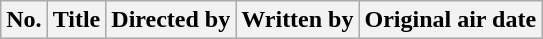<table class="wikitable plainrowheaders">
<tr>
<th style="background:#;">No.</th>
<th style="background:#;">Title</th>
<th style="background:#;">Directed by</th>
<th style="background:#;">Written by</th>
<th style="background:#;">Original air date<br>
























</th>
</tr>
</table>
